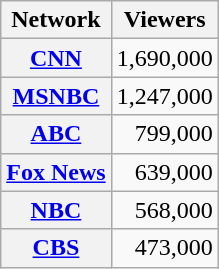<table class="wikitable sortable plainrowheaders" style="text-align:right;">
<tr>
<th scope="col">Network</th>
<th scope="col">Viewers</th>
</tr>
<tr>
<th scope="row"><a href='#'>CNN</a></th>
<td>1,690,000</td>
</tr>
<tr>
<th scope="row"><a href='#'>MSNBC</a></th>
<td>1,247,000</td>
</tr>
<tr>
<th scope="row"><a href='#'>ABC</a></th>
<td>799,000</td>
</tr>
<tr>
<th scope="row"><a href='#'>Fox News</a></th>
<td>639,000</td>
</tr>
<tr>
<th scope="row"><a href='#'>NBC</a></th>
<td>568,000</td>
</tr>
<tr>
<th scope="row"><a href='#'>CBS</a></th>
<td>473,000</td>
</tr>
</table>
